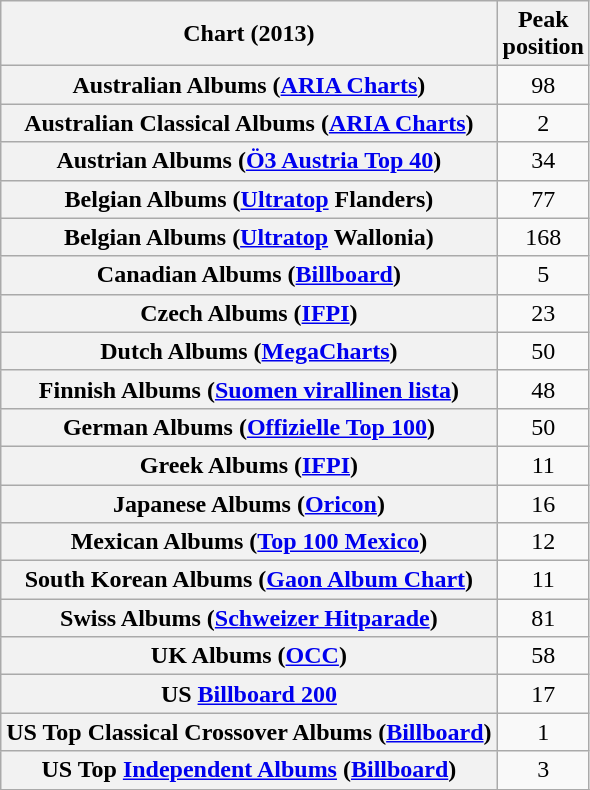<table class="wikitable sortable plainrowheaders" style="text-align:center">
<tr>
<th scope="col">Chart (2013)</th>
<th scope="col">Peak<br>position</th>
</tr>
<tr>
<th scope="row">Australian Albums (<a href='#'>ARIA Charts</a>)</th>
<td>98</td>
</tr>
<tr>
<th scope="row">Australian Classical Albums (<a href='#'>ARIA Charts</a>)</th>
<td>2</td>
</tr>
<tr>
<th scope="row">Austrian Albums (<a href='#'>Ö3 Austria Top 40</a>)</th>
<td>34</td>
</tr>
<tr>
<th scope="row">Belgian Albums (<a href='#'>Ultratop</a> Flanders)</th>
<td>77</td>
</tr>
<tr>
<th scope="row">Belgian Albums (<a href='#'>Ultratop</a> Wallonia)</th>
<td>168</td>
</tr>
<tr>
<th scope="row">Canadian Albums (<a href='#'>Billboard</a>)</th>
<td>5</td>
</tr>
<tr>
<th scope="row">Czech Albums (<a href='#'>IFPI</a>)</th>
<td>23</td>
</tr>
<tr>
<th scope="row">Dutch Albums (<a href='#'>MegaCharts</a>)</th>
<td>50</td>
</tr>
<tr>
<th scope="row">Finnish Albums (<a href='#'>Suomen virallinen lista</a>)</th>
<td>48</td>
</tr>
<tr>
<th scope="row">German Albums (<a href='#'>Offizielle Top 100</a>)</th>
<td>50</td>
</tr>
<tr>
<th scope="row">Greek Albums (<a href='#'>IFPI</a>)</th>
<td>11</td>
</tr>
<tr>
<th scope="row">Japanese Albums (<a href='#'>Oricon</a>)</th>
<td>16</td>
</tr>
<tr>
<th scope="row">Mexican Albums (<a href='#'>Top 100 Mexico</a>)</th>
<td>12</td>
</tr>
<tr>
<th scope="row">South Korean Albums (<a href='#'>Gaon Album Chart</a>)</th>
<td>11</td>
</tr>
<tr>
<th scope="row">Swiss Albums (<a href='#'>Schweizer Hitparade</a>)</th>
<td>81</td>
</tr>
<tr>
<th scope="row">UK Albums (<a href='#'>OCC</a>)</th>
<td>58</td>
</tr>
<tr>
<th scope="row">US <a href='#'>Billboard 200</a></th>
<td>17</td>
</tr>
<tr>
<th scope="row">US Top Classical Crossover Albums (<a href='#'>Billboard</a>)</th>
<td>1</td>
</tr>
<tr>
<th scope="row">US Top <a href='#'>Independent Albums</a> (<a href='#'>Billboard</a>)</th>
<td>3</td>
</tr>
<tr>
</tr>
</table>
